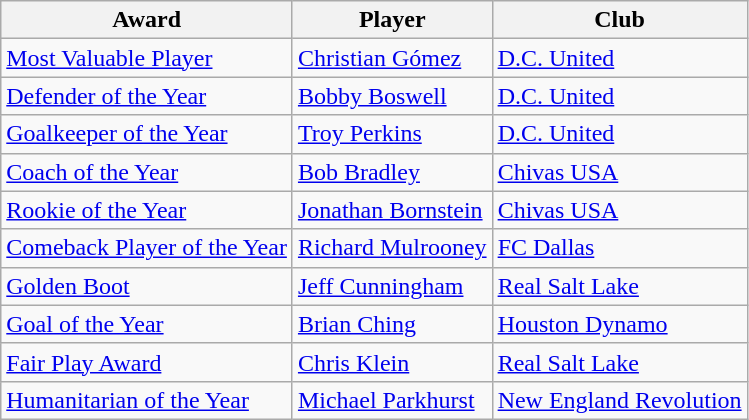<table class="wikitable" style="font-size:100%">
<tr>
<th>Award</th>
<th>Player</th>
<th>Club</th>
</tr>
<tr>
<td><a href='#'>Most Valuable Player</a></td>
<td> <a href='#'>Christian Gómez</a></td>
<td><a href='#'>D.C. United</a></td>
</tr>
<tr>
<td><a href='#'>Defender of the Year</a></td>
<td> <a href='#'>Bobby Boswell</a></td>
<td><a href='#'>D.C. United</a></td>
</tr>
<tr>
<td><a href='#'>Goalkeeper of the Year</a></td>
<td> <a href='#'>Troy Perkins</a></td>
<td><a href='#'>D.C. United</a></td>
</tr>
<tr>
<td><a href='#'>Coach of the Year</a></td>
<td> <a href='#'>Bob Bradley</a></td>
<td><a href='#'>Chivas USA</a></td>
</tr>
<tr>
<td><a href='#'>Rookie of the Year</a></td>
<td> <a href='#'>Jonathan Bornstein</a></td>
<td><a href='#'>Chivas USA</a></td>
</tr>
<tr>
<td><a href='#'>Comeback Player of the Year</a></td>
<td> <a href='#'>Richard Mulrooney</a></td>
<td><a href='#'>FC Dallas</a></td>
</tr>
<tr>
<td><a href='#'>Golden Boot</a></td>
<td> <a href='#'>Jeff Cunningham</a></td>
<td><a href='#'>Real Salt Lake</a></td>
</tr>
<tr>
<td><a href='#'>Goal of the Year</a></td>
<td> <a href='#'>Brian Ching</a></td>
<td><a href='#'>Houston Dynamo</a></td>
</tr>
<tr>
<td><a href='#'>Fair Play Award</a></td>
<td> <a href='#'>Chris Klein</a></td>
<td><a href='#'>Real Salt Lake</a></td>
</tr>
<tr>
<td><a href='#'>Humanitarian of the Year</a></td>
<td> <a href='#'>Michael Parkhurst</a></td>
<td><a href='#'>New England Revolution</a></td>
</tr>
</table>
